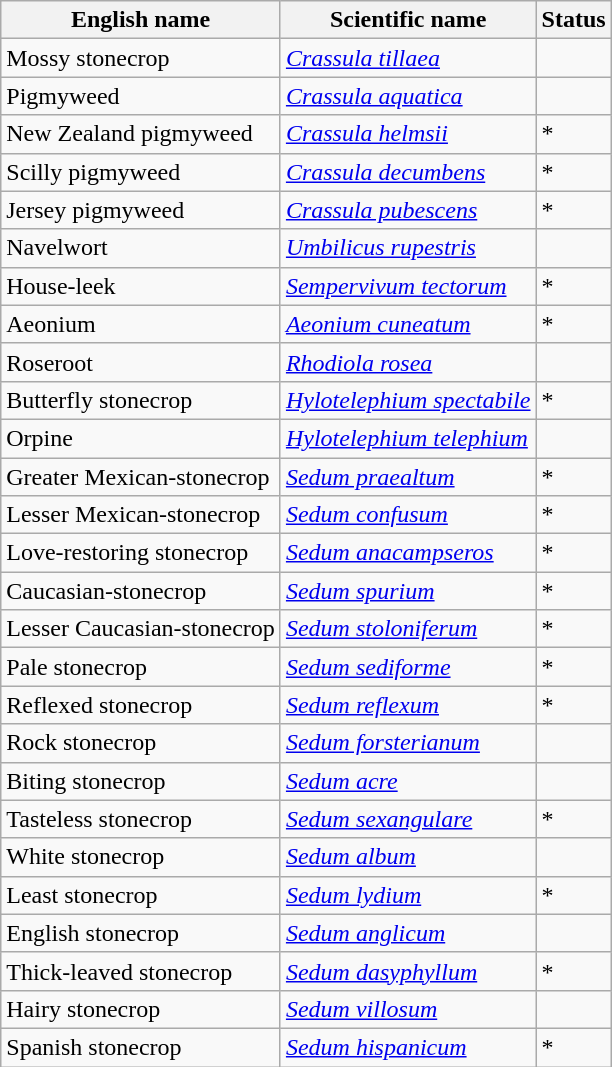<table class="wikitable" |>
<tr>
<th>English name</th>
<th>Scientific name</th>
<th>Status</th>
</tr>
<tr>
<td>Mossy stonecrop</td>
<td><em><a href='#'>Crassula tillaea</a></em></td>
<td></td>
</tr>
<tr>
<td>Pigmyweed</td>
<td><em><a href='#'>Crassula aquatica</a></em></td>
<td></td>
</tr>
<tr>
<td>New Zealand pigmyweed</td>
<td><em><a href='#'>Crassula helmsii</a></em></td>
<td>*</td>
</tr>
<tr>
<td>Scilly pigmyweed</td>
<td><em><a href='#'>Crassula decumbens</a></em></td>
<td>*</td>
</tr>
<tr>
<td>Jersey pigmyweed</td>
<td><em><a href='#'>Crassula pubescens</a></em></td>
<td>*</td>
</tr>
<tr>
<td>Navelwort</td>
<td><em><a href='#'>Umbilicus rupestris</a></em></td>
<td></td>
</tr>
<tr>
<td>House-leek</td>
<td><em><a href='#'>Sempervivum tectorum</a></em></td>
<td>*</td>
</tr>
<tr>
<td>Aeonium</td>
<td><em><a href='#'>Aeonium cuneatum</a></em></td>
<td>*</td>
</tr>
<tr>
<td>Roseroot</td>
<td><em><a href='#'>Rhodiola rosea</a></em></td>
<td></td>
</tr>
<tr>
<td>Butterfly stonecrop</td>
<td><em><a href='#'>Hylotelephium spectabile</a></em></td>
<td>*</td>
</tr>
<tr>
<td>Orpine</td>
<td><em><a href='#'>Hylotelephium telephium</a></em></td>
<td></td>
</tr>
<tr>
<td>Greater Mexican-stonecrop</td>
<td><em><a href='#'>Sedum praealtum</a></em></td>
<td>*</td>
</tr>
<tr>
<td>Lesser Mexican-stonecrop</td>
<td><em><a href='#'>Sedum confusum</a></em></td>
<td>*</td>
</tr>
<tr>
<td>Love-restoring stonecrop</td>
<td><em><a href='#'>Sedum anacampseros</a></em></td>
<td>*</td>
</tr>
<tr>
<td>Caucasian-stonecrop</td>
<td><em><a href='#'>Sedum spurium</a></em></td>
<td>*</td>
</tr>
<tr>
<td>Lesser Caucasian-stonecrop</td>
<td><em><a href='#'>Sedum stoloniferum</a></em></td>
<td>*</td>
</tr>
<tr>
<td>Pale stonecrop</td>
<td><em><a href='#'>Sedum sediforme</a></em></td>
<td>*</td>
</tr>
<tr>
<td>Reflexed stonecrop</td>
<td><em><a href='#'>Sedum reflexum</a></em></td>
<td>*</td>
</tr>
<tr>
<td>Rock stonecrop</td>
<td><em><a href='#'>Sedum forsterianum</a></em></td>
<td></td>
</tr>
<tr>
<td>Biting stonecrop</td>
<td><em><a href='#'>Sedum acre</a></em></td>
<td></td>
</tr>
<tr>
<td>Tasteless stonecrop</td>
<td><em><a href='#'>Sedum sexangulare</a></em></td>
<td>*</td>
</tr>
<tr>
<td>White stonecrop</td>
<td><em><a href='#'>Sedum album</a></em></td>
<td></td>
</tr>
<tr>
<td>Least stonecrop</td>
<td><em><a href='#'>Sedum lydium</a></em></td>
<td>*</td>
</tr>
<tr>
<td>English stonecrop</td>
<td><em><a href='#'>Sedum anglicum</a></em></td>
<td></td>
</tr>
<tr>
<td>Thick-leaved stonecrop</td>
<td><em><a href='#'>Sedum dasyphyllum</a></em></td>
<td>*</td>
</tr>
<tr>
<td>Hairy stonecrop</td>
<td><em><a href='#'>Sedum villosum</a></em></td>
<td></td>
</tr>
<tr>
<td>Spanish stonecrop</td>
<td><em><a href='#'>Sedum hispanicum</a></em></td>
<td>*</td>
</tr>
</table>
